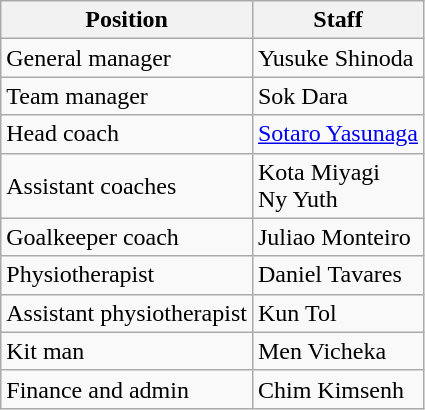<table class="wikitable">
<tr>
<th>Position</th>
<th>Staff</th>
</tr>
<tr>
<td>General manager</td>
<td> Yusuke Shinoda</td>
</tr>
<tr>
<td>Team manager</td>
<td> Sok Dara</td>
</tr>
<tr>
<td>Head coach</td>
<td> <a href='#'>Sotaro Yasunaga</a></td>
</tr>
<tr>
<td>Assistant coaches</td>
<td> Kota Miyagi<br> Ny Yuth</td>
</tr>
<tr>
<td>Goalkeeper coach</td>
<td> Juliao Monteiro</td>
</tr>
<tr>
<td>Physiotherapist</td>
<td> Daniel Tavares</td>
</tr>
<tr>
<td>Assistant physiotherapist</td>
<td> Kun Tol</td>
</tr>
<tr>
<td>Kit man</td>
<td> Men Vicheka</td>
</tr>
<tr>
<td>Finance and admin</td>
<td> Chim Kimsenh</td>
</tr>
</table>
